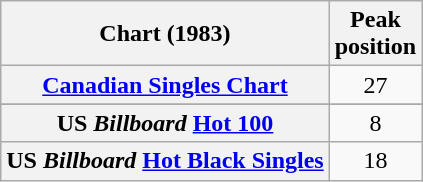<table class="wikitable sortable plainrowheaders">
<tr>
<th scope="col">Chart (1983)</th>
<th scope="col">Peak<br>position</th>
</tr>
<tr>
<th scope="row"><a href='#'>Canadian Singles Chart</a></th>
<td align="center">27</td>
</tr>
<tr>
</tr>
<tr>
<th scope="row">US <em>Billboard</em> <a href='#'>Hot 100</a></th>
<td align="center">8</td>
</tr>
<tr>
<th scope="row">US <em>Billboard</em> <a href='#'>Hot Black Singles</a></th>
<td align="center">18</td>
</tr>
</table>
